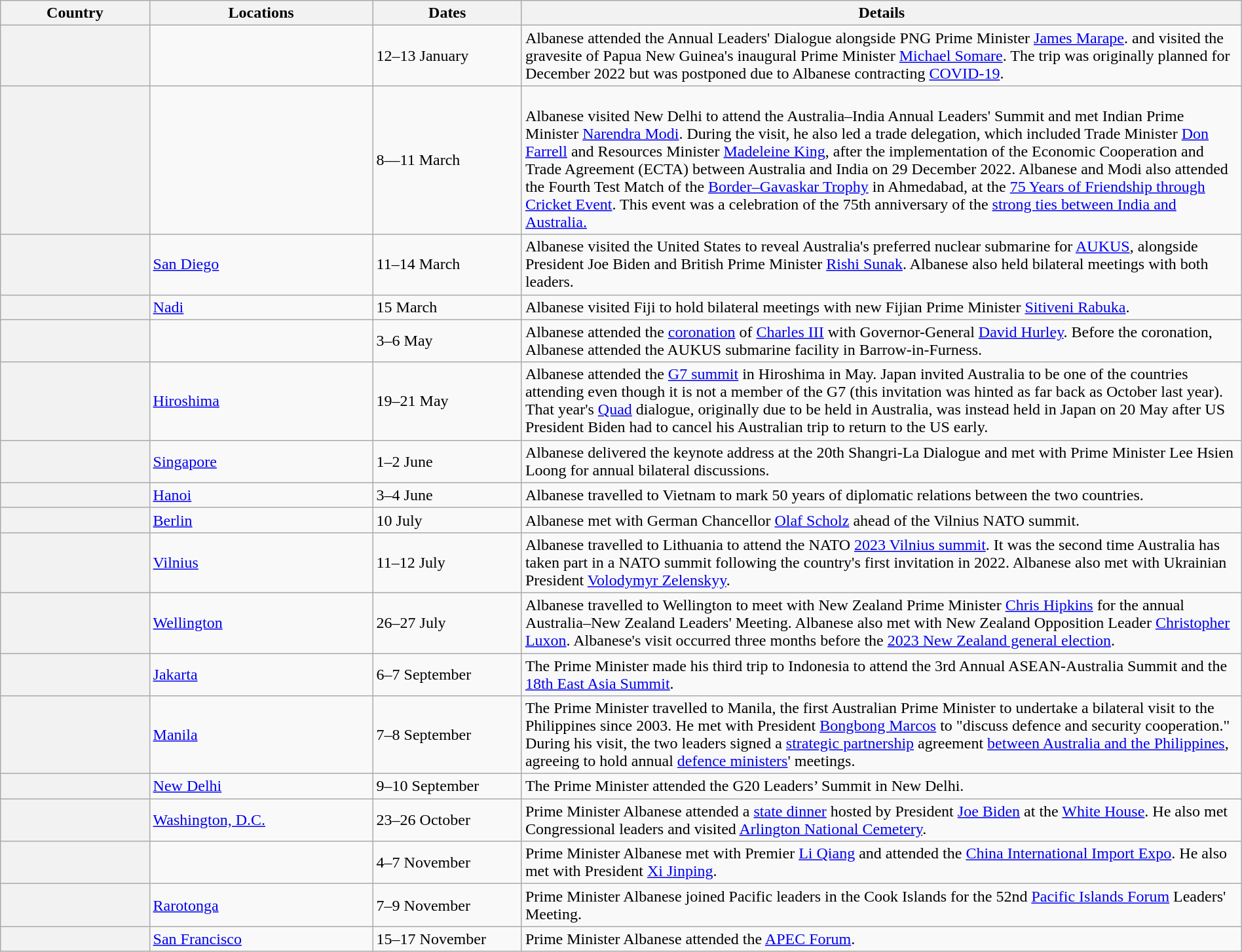<table class="wikitable sortable" border="1" style="margin: 1em auto 1em auto">
<tr>
<th scope="col" style="width: 12%;">Country</th>
<th scope="col" style="width: 18%;">Locations</th>
<th scope="col" style="width: 12%;">Dates</th>
<th scope="col" style="width: 58%;" class="unsortable">Details</th>
</tr>
<tr>
<th scope="row"></th>
<td></td>
<td>12–13 January</td>
<td>Albanese attended the Annual Leaders' Dialogue alongside PNG Prime Minister <a href='#'>James Marape</a>. and visited the gravesite of Papua New Guinea's inaugural Prime Minister <a href='#'>Michael Somare</a>. The trip was originally planned for December 2022 but was postponed due to Albanese contracting <a href='#'>COVID-19</a>.</td>
</tr>
<tr>
<th scope="row"></th>
<td></td>
<td>8—11 March</td>
<td><br>Albanese visited New Delhi to attend the Australia–India Annual Leaders' Summit and met Indian Prime Minister <a href='#'>Narendra Modi</a>. During the visit, he also led a trade delegation, which included Trade Minister <a href='#'>Don Farrell</a> and Resources Minister <a href='#'>Madeleine King</a>, after the implementation of the Economic Cooperation and Trade Agreement (ECTA) between Australia and India on 29 December 2022. Albanese and Modi also attended the Fourth Test Match of the <a href='#'>Border–Gavaskar Trophy</a> in Ahmedabad, at the <a href='#'>75 Years of Friendship through Cricket Event</a>. This event was a celebration of the 75th anniversary of the <a href='#'>strong ties between India and Australia.</a></td>
</tr>
<tr>
<th scope="row"></th>
<td><a href='#'>San Diego</a></td>
<td>11–14 March</td>
<td>Albanese visited the United States to reveal Australia's preferred nuclear submarine for <a href='#'>AUKUS</a>, alongside President Joe Biden and British Prime Minister <a href='#'>Rishi Sunak</a>. Albanese also held bilateral meetings with both leaders.</td>
</tr>
<tr>
<th scope="row"></th>
<td><a href='#'>Nadi</a></td>
<td>15 March</td>
<td>Albanese visited Fiji to hold bilateral meetings with new Fijian Prime Minister <a href='#'>Sitiveni Rabuka</a>.</td>
</tr>
<tr>
<th scope="row"></th>
<td></td>
<td>3–6 May</td>
<td>Albanese attended the <a href='#'>coronation</a> of <a href='#'>Charles III</a> with Governor-General <a href='#'>David Hurley</a>. Before the coronation, Albanese attended the AUKUS submarine facility in Barrow-in-Furness.</td>
</tr>
<tr>
<th></th>
<td><a href='#'>Hiroshima</a></td>
<td>19–21 May</td>
<td>Albanese attended the <a href='#'>G7 summit</a> in Hiroshima in May. Japan invited Australia to be one of the countries attending even though it is not a member of the G7 (this invitation was hinted as far back as October last year). That year's <a href='#'>Quad</a> dialogue, originally due to be held in Australia, was instead held in Japan on 20 May after US President Biden had to cancel his Australian trip to return to the US early.</td>
</tr>
<tr>
<th></th>
<td><a href='#'>Singapore</a></td>
<td>1–2 June</td>
<td>Albanese delivered the keynote address at the 20th Shangri-La Dialogue and met with Prime Minister Lee Hsien Loong for annual bilateral discussions.</td>
</tr>
<tr>
<th></th>
<td><a href='#'>Hanoi</a></td>
<td>3–4 June</td>
<td>Albanese travelled to Vietnam to mark 50 years of diplomatic relations between the two countries.</td>
</tr>
<tr>
<th></th>
<td><a href='#'>Berlin</a></td>
<td>10 July</td>
<td>Albanese met with German Chancellor <a href='#'>Olaf Scholz</a> ahead of the Vilnius NATO summit.</td>
</tr>
<tr>
<th></th>
<td><a href='#'>Vilnius</a></td>
<td>11–12 July</td>
<td>Albanese travelled to Lithuania to attend the NATO <a href='#'>2023 Vilnius summit</a>. It was the second time Australia has taken part in a NATO summit following the country's first invitation in 2022. Albanese also met with Ukrainian President <a href='#'>Volodymyr Zelenskyy</a>.</td>
</tr>
<tr>
<th></th>
<td><a href='#'>Wellington</a></td>
<td>26–27 July</td>
<td>Albanese travelled to Wellington to meet with New Zealand Prime Minister <a href='#'>Chris Hipkins</a> for the annual Australia–New Zealand Leaders' Meeting. Albanese also met with New Zealand Opposition Leader <a href='#'>Christopher Luxon</a>. Albanese's visit occurred three months before the <a href='#'>2023 New Zealand general election</a>.</td>
</tr>
<tr>
<th></th>
<td><a href='#'>Jakarta</a></td>
<td>6–7 September</td>
<td>The Prime Minister made his third trip to Indonesia to attend the 3rd Annual ASEAN-Australia Summit and the <a href='#'>18th East Asia Summit</a>.</td>
</tr>
<tr>
<th></th>
<td><a href='#'>Manila</a></td>
<td>7–8 September</td>
<td>The Prime Minister travelled to Manila, the first Australian Prime Minister to undertake a bilateral visit to the Philippines since 2003. He met with President <a href='#'>Bongbong Marcos</a> to "discuss defence and security cooperation." During his visit, the two leaders signed a <a href='#'>strategic partnership</a> agreement <a href='#'>between Australia and the Philippines</a>, agreeing to hold annual <a href='#'>defence ministers</a>' meetings.</td>
</tr>
<tr>
<th></th>
<td><a href='#'>New Delhi</a></td>
<td>9–10 September</td>
<td>The Prime Minister attended the G20 Leaders’ Summit in New Delhi.</td>
</tr>
<tr>
<th></th>
<td><a href='#'>Washington, D.C.</a></td>
<td>23–26 October</td>
<td>Prime Minister Albanese attended a <a href='#'>state dinner</a> hosted by President <a href='#'>Joe Biden</a> at the <a href='#'>White House</a>. He also met Congressional leaders and visited <a href='#'>Arlington National Cemetery</a>.</td>
</tr>
<tr>
<th></th>
<td></td>
<td>4–7 November</td>
<td>Prime Minister Albanese met with Premier <a href='#'>Li Qiang</a> and attended the <a href='#'>China International Import Expo</a>. He also met with President <a href='#'>Xi Jinping</a>.</td>
</tr>
<tr>
<th></th>
<td><a href='#'>Rarotonga</a></td>
<td>7–9 November</td>
<td>Prime Minister Albanese joined Pacific leaders in the Cook Islands for the 52nd <a href='#'>Pacific Islands Forum</a> Leaders' Meeting.</td>
</tr>
<tr>
<th></th>
<td><a href='#'>San Francisco</a></td>
<td>15–17 November</td>
<td>Prime Minister Albanese attended the <a href='#'>APEC Forum</a>.</td>
</tr>
</table>
